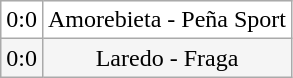<table class="wikitable">
<tr align=center bgcolor=white>
<td>0:0</td>
<td>Amorebieta - Peña Sport</td>
</tr>
<tr align=center bgcolor=#F5F5F5>
<td>0:0</td>
<td>Laredo - Fraga</td>
</tr>
</table>
